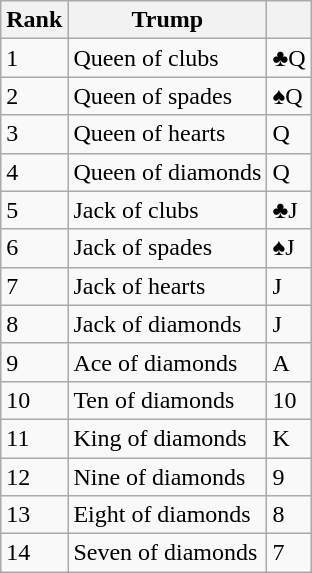<table class="wikitable">
<tr>
<th>Rank</th>
<th>Trump</th>
<th></th>
</tr>
<tr>
<td>1</td>
<td>Queen of clubs</td>
<td>♣Q</td>
</tr>
<tr>
<td>2</td>
<td>Queen of spades</td>
<td>♠Q</td>
</tr>
<tr>
<td>3</td>
<td>Queen of hearts</td>
<td>Q</td>
</tr>
<tr>
<td>4</td>
<td>Queen of diamonds</td>
<td>Q</td>
</tr>
<tr>
<td>5</td>
<td>Jack of clubs</td>
<td>♣J</td>
</tr>
<tr>
<td>6</td>
<td>Jack of spades</td>
<td>♠J</td>
</tr>
<tr>
<td>7</td>
<td>Jack of hearts</td>
<td>J</td>
</tr>
<tr>
<td>8</td>
<td>Jack of diamonds</td>
<td>J</td>
</tr>
<tr>
<td>9</td>
<td>Ace of diamonds</td>
<td>A</td>
</tr>
<tr>
<td>10</td>
<td>Ten of diamonds</td>
<td>10</td>
</tr>
<tr>
<td>11</td>
<td>King of diamonds</td>
<td>K</td>
</tr>
<tr>
<td>12</td>
<td>Nine of diamonds</td>
<td>9</td>
</tr>
<tr>
<td>13</td>
<td>Eight of diamonds</td>
<td>8</td>
</tr>
<tr>
<td>14</td>
<td>Seven of diamonds</td>
<td>7</td>
</tr>
</table>
